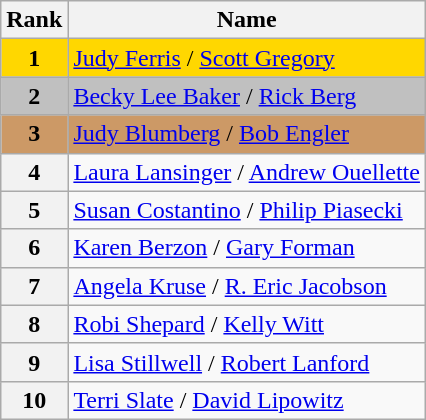<table class="wikitable">
<tr>
<th>Rank</th>
<th>Name</th>
</tr>
<tr bgcolor="gold">
<td align="center"><strong>1</strong></td>
<td><a href='#'>Judy Ferris</a> / <a href='#'>Scott Gregory</a></td>
</tr>
<tr bgcolor="silver">
<td align="center"><strong>2</strong></td>
<td><a href='#'>Becky Lee Baker</a> / <a href='#'>Rick Berg</a></td>
</tr>
<tr bgcolor="cc9966">
<td align="center"><strong>3</strong></td>
<td><a href='#'>Judy Blumberg</a> / <a href='#'>Bob Engler</a></td>
</tr>
<tr>
<th>4</th>
<td><a href='#'>Laura Lansinger</a> / <a href='#'>Andrew Ouellette</a></td>
</tr>
<tr>
<th>5</th>
<td><a href='#'>Susan Costantino</a> / <a href='#'>Philip Piasecki</a></td>
</tr>
<tr>
<th>6</th>
<td><a href='#'>Karen Berzon</a> / <a href='#'>Gary Forman</a></td>
</tr>
<tr>
<th>7</th>
<td><a href='#'>Angela Kruse</a> / <a href='#'>R. Eric Jacobson</a></td>
</tr>
<tr>
<th>8</th>
<td><a href='#'>Robi Shepard</a> / <a href='#'>Kelly Witt</a></td>
</tr>
<tr>
<th>9</th>
<td><a href='#'>Lisa Stillwell</a> / <a href='#'>Robert Lanford</a></td>
</tr>
<tr>
<th>10</th>
<td><a href='#'>Terri Slate</a> / <a href='#'>David Lipowitz</a></td>
</tr>
</table>
